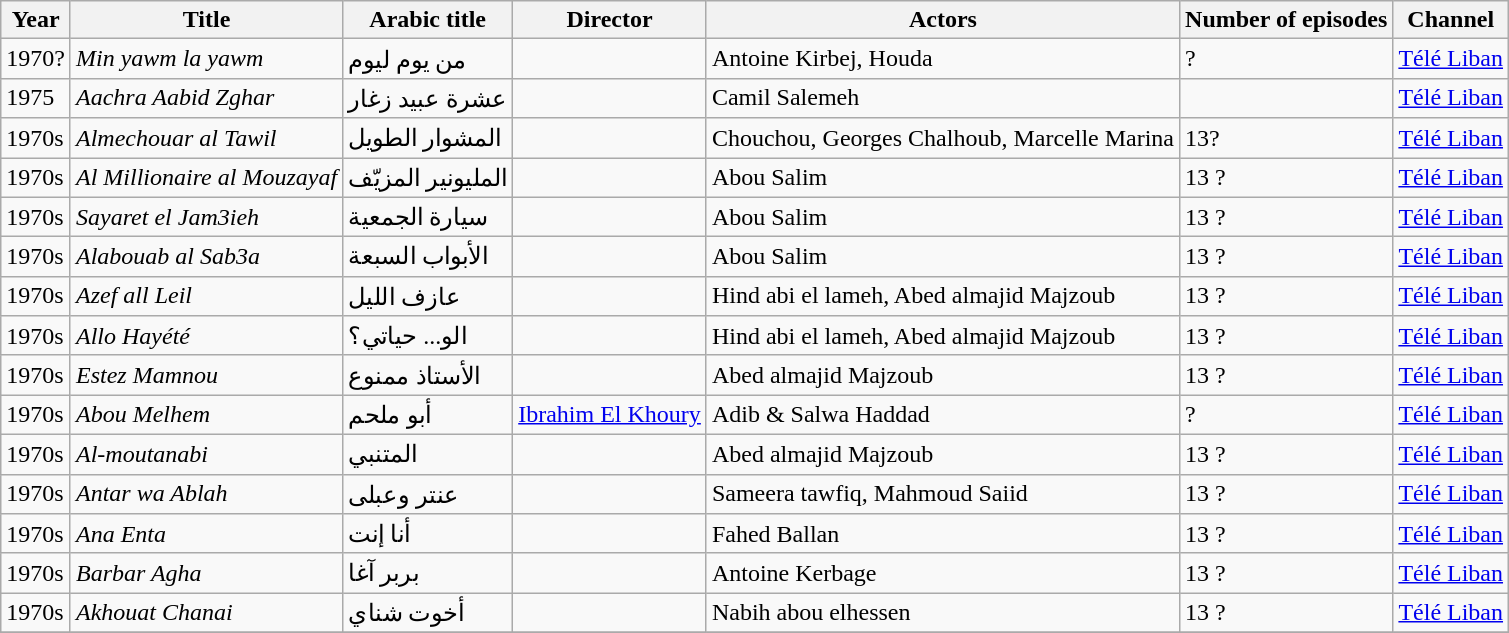<table class="wikitable">
<tr>
<th>Year</th>
<th>Title</th>
<th>Arabic title</th>
<th>Director</th>
<th>Actors</th>
<th>Number of episodes</th>
<th>Channel</th>
</tr>
<tr>
<td>1970?</td>
<td><em>Min yawm la yawm</em></td>
<td>من يوم ليوم</td>
<td></td>
<td>Antoine Kirbej, Houda</td>
<td>?</td>
<td><a href='#'>Télé Liban</a></td>
</tr>
<tr>
<td>1975</td>
<td><em>Aachra Aabid Zghar</em></td>
<td>عشرة عبيد زغار</td>
<td></td>
<td>Camil Salemeh</td>
<td 13></td>
<td><a href='#'>Télé Liban</a></td>
</tr>
<tr>
<td>1970s</td>
<td><em>Almechouar al Tawil</em></td>
<td>المشوار الطويل</td>
<td></td>
<td>Chouchou, Georges Chalhoub, Marcelle Marina</td>
<td>13?</td>
<td><a href='#'>Télé Liban</a></td>
</tr>
<tr>
<td>1970s</td>
<td><em>Al Millionaire al Mouzayaf</em></td>
<td>المليونير المزيّف</td>
<td></td>
<td>Abou Salim</td>
<td>13 ?</td>
<td><a href='#'>Télé Liban</a></td>
</tr>
<tr>
<td>1970s</td>
<td><em>Sayaret el Jam3ieh</em></td>
<td>سيارة الجمعية</td>
<td></td>
<td>Abou Salim</td>
<td>13 ?</td>
<td><a href='#'>Télé Liban</a></td>
</tr>
<tr>
<td>1970s</td>
<td><em>Alabouab al Sab3a</em></td>
<td>الأبواب السبعة</td>
<td></td>
<td>Abou Salim</td>
<td>13 ?</td>
<td><a href='#'>Télé Liban</a></td>
</tr>
<tr>
<td>1970s</td>
<td><em>Azef all Leil</em></td>
<td>عازف الليل</td>
<td></td>
<td>Hind abi el lameh, Abed almajid Majzoub</td>
<td>13 ?</td>
<td><a href='#'>Télé Liban</a></td>
</tr>
<tr>
<td>1970s</td>
<td><em>Allo Hayété</em></td>
<td>الو... حياتي؟</td>
<td></td>
<td>Hind abi el lameh, Abed almajid Majzoub</td>
<td>13 ?</td>
<td><a href='#'>Télé Liban</a></td>
</tr>
<tr>
<td>1970s</td>
<td><em>Estez Mamnou</em></td>
<td>الأستاذ ممنوع</td>
<td></td>
<td>Abed almajid Majzoub</td>
<td>13 ?</td>
<td><a href='#'>Télé Liban</a></td>
</tr>
<tr>
<td>1970s</td>
<td><em>Abou Melhem</em></td>
<td>أبو ملحم</td>
<td><a href='#'>Ibrahim El Khoury</a></td>
<td>Adib & Salwa Haddad</td>
<td>?</td>
<td><a href='#'>Télé Liban</a></td>
</tr>
<tr>
<td>1970s</td>
<td><em>Al-moutanabi</em></td>
<td>المتنبي</td>
<td></td>
<td>Abed almajid Majzoub</td>
<td>13 ?</td>
<td><a href='#'>Télé Liban</a></td>
</tr>
<tr>
<td>1970s</td>
<td><em>Antar wa Ablah</em></td>
<td>عنتر وعبلى</td>
<td></td>
<td>Sameera tawfiq, Mahmoud Saiid</td>
<td>13 ?</td>
<td><a href='#'>Télé Liban</a></td>
</tr>
<tr>
<td>1970s</td>
<td><em>Ana Enta</em></td>
<td>أنا إنت</td>
<td></td>
<td>Fahed Ballan</td>
<td>13 ?</td>
<td><a href='#'>Télé Liban</a></td>
</tr>
<tr>
<td>1970s</td>
<td><em>Barbar Agha</em></td>
<td>بربر آغا</td>
<td></td>
<td>Antoine Kerbage</td>
<td>13 ?</td>
<td><a href='#'>Télé Liban</a></td>
</tr>
<tr>
<td>1970s</td>
<td><em>Akhouat Chanai</em></td>
<td>أخوت شناي</td>
<td></td>
<td>Nabih abou elhessen</td>
<td>13 ?</td>
<td><a href='#'>Télé Liban</a></td>
</tr>
<tr>
</tr>
</table>
